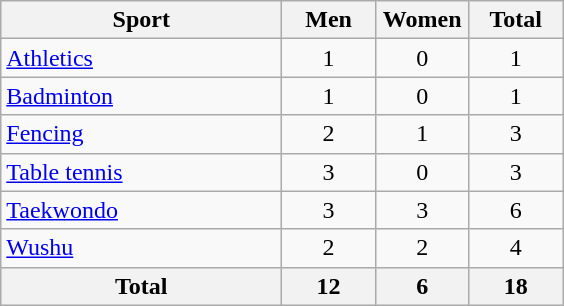<table class="wikitable sortable" style="text-align:center;">
<tr>
<th width="180">Sport</th>
<th width="55">Men</th>
<th width="55">Women</th>
<th width="55">Total</th>
</tr>
<tr>
<td align="left"><a href='#'>Athletics</a></td>
<td>1</td>
<td>0</td>
<td>1</td>
</tr>
<tr>
<td align="left"><a href='#'>Badminton</a></td>
<td>1</td>
<td>0</td>
<td>1</td>
</tr>
<tr>
<td align="left"><a href='#'>Fencing</a></td>
<td>2</td>
<td>1</td>
<td>3</td>
</tr>
<tr>
<td align="left"><a href='#'>Table tennis</a></td>
<td>3</td>
<td>0</td>
<td>3</td>
</tr>
<tr>
<td align="left"><a href='#'>Taekwondo</a></td>
<td>3</td>
<td>3</td>
<td>6</td>
</tr>
<tr>
<td align="left"><a href='#'>Wushu</a></td>
<td>2</td>
<td>2</td>
<td>4</td>
</tr>
<tr>
<th align="left">Total</th>
<th>12</th>
<th>6</th>
<th>18</th>
</tr>
</table>
